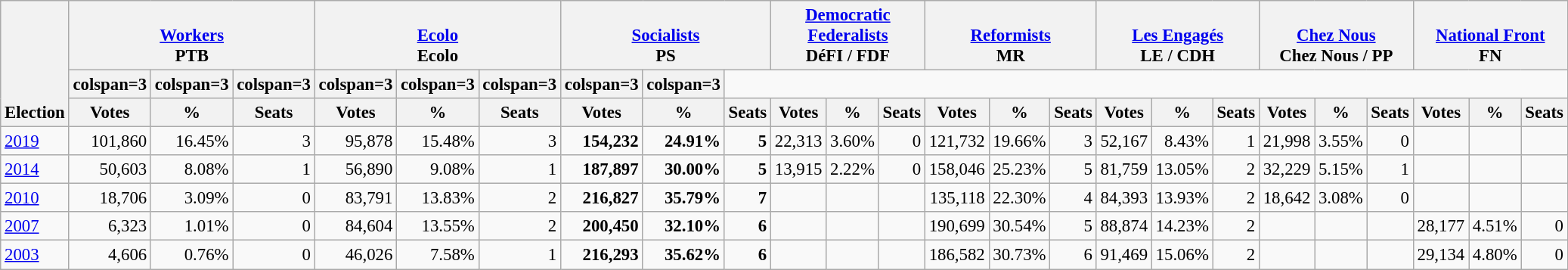<table class="wikitable" border="1" style="font-size:95%; text-align:right;">
<tr>
<th style="text-align:left;" valign=bottom rowspan=3>Election</th>
<th valign=bottom colspan=3><a href='#'>Workers</a><br>PTB</th>
<th valign=bottom colspan=3><a href='#'>Ecolo</a><br>Ecolo</th>
<th valign=bottom colspan=3><a href='#'>Socialists</a><br>PS</th>
<th valign=bottom colspan=3><a href='#'>Democratic Federalists</a><br>DéFI / FDF</th>
<th valign=bottom colspan=3><a href='#'>Reformists</a><br>MR</th>
<th valign=bottom colspan=3><a href='#'>Les Engagés</a><br>LE / CDH</th>
<th valign=bottom colspan=3><a href='#'>Chez Nous</a><br>Chez Nous / PP</th>
<th valign=bottom colspan=3><a href='#'>National Front</a><br>FN</th>
</tr>
<tr>
<th>colspan=3 </th>
<th>colspan=3 </th>
<th>colspan=3 </th>
<th>colspan=3 </th>
<th>colspan=3 </th>
<th>colspan=3 </th>
<th>colspan=3 </th>
<th>colspan=3 </th>
</tr>
<tr>
<th>Votes</th>
<th>%</th>
<th>Seats</th>
<th>Votes</th>
<th>%</th>
<th>Seats</th>
<th>Votes</th>
<th>%</th>
<th>Seats</th>
<th>Votes</th>
<th>%</th>
<th>Seats</th>
<th>Votes</th>
<th>%</th>
<th>Seats</th>
<th>Votes</th>
<th>%</th>
<th>Seats</th>
<th>Votes</th>
<th>%</th>
<th>Seats</th>
<th>Votes</th>
<th>%</th>
<th>Seats</th>
</tr>
<tr>
<td align=left><a href='#'>2019</a></td>
<td>101,860</td>
<td>16.45%</td>
<td>3</td>
<td>95,878</td>
<td>15.48%</td>
<td>3</td>
<td><strong>154,232</strong></td>
<td><strong>24.91%</strong></td>
<td><strong>5</strong></td>
<td>22,313</td>
<td>3.60%</td>
<td>0</td>
<td>121,732</td>
<td>19.66%</td>
<td>3</td>
<td>52,167</td>
<td>8.43%</td>
<td>1</td>
<td>21,998</td>
<td>3.55%</td>
<td>0</td>
<td></td>
<td></td>
<td></td>
</tr>
<tr>
<td align=left><a href='#'>2014</a></td>
<td>50,603</td>
<td>8.08%</td>
<td>1</td>
<td>56,890</td>
<td>9.08%</td>
<td>1</td>
<td><strong>187,897</strong></td>
<td><strong>30.00%</strong></td>
<td><strong>5</strong></td>
<td>13,915</td>
<td>2.22%</td>
<td>0</td>
<td>158,046</td>
<td>25.23%</td>
<td>5</td>
<td>81,759</td>
<td>13.05%</td>
<td>2</td>
<td>32,229</td>
<td>5.15%</td>
<td>1</td>
<td></td>
<td></td>
<td></td>
</tr>
<tr>
<td align=left><a href='#'>2010</a></td>
<td>18,706</td>
<td>3.09%</td>
<td>0</td>
<td>83,791</td>
<td>13.83%</td>
<td>2</td>
<td><strong>216,827</strong></td>
<td><strong>35.79%</strong></td>
<td><strong>7</strong></td>
<td></td>
<td></td>
<td></td>
<td>135,118</td>
<td>22.30%</td>
<td>4</td>
<td>84,393</td>
<td>13.93%</td>
<td>2</td>
<td>18,642</td>
<td>3.08%</td>
<td>0</td>
<td></td>
<td></td>
<td></td>
</tr>
<tr>
<td align=left><a href='#'>2007</a></td>
<td>6,323</td>
<td>1.01%</td>
<td>0</td>
<td>84,604</td>
<td>13.55%</td>
<td>2</td>
<td><strong>200,450</strong></td>
<td><strong>32.10%</strong></td>
<td><strong>6</strong></td>
<td></td>
<td></td>
<td></td>
<td>190,699</td>
<td>30.54%</td>
<td>5</td>
<td>88,874</td>
<td>14.23%</td>
<td>2</td>
<td></td>
<td></td>
<td></td>
<td>28,177</td>
<td>4.51%</td>
<td>0</td>
</tr>
<tr>
<td align=left><a href='#'>2003</a></td>
<td>4,606</td>
<td>0.76%</td>
<td>0</td>
<td>46,026</td>
<td>7.58%</td>
<td>1</td>
<td><strong>216,293</strong></td>
<td><strong>35.62%</strong></td>
<td><strong>6</strong></td>
<td></td>
<td></td>
<td></td>
<td>186,582</td>
<td>30.73%</td>
<td>6</td>
<td>91,469</td>
<td>15.06%</td>
<td>2</td>
<td></td>
<td></td>
<td></td>
<td>29,134</td>
<td>4.80%</td>
<td>0</td>
</tr>
</table>
